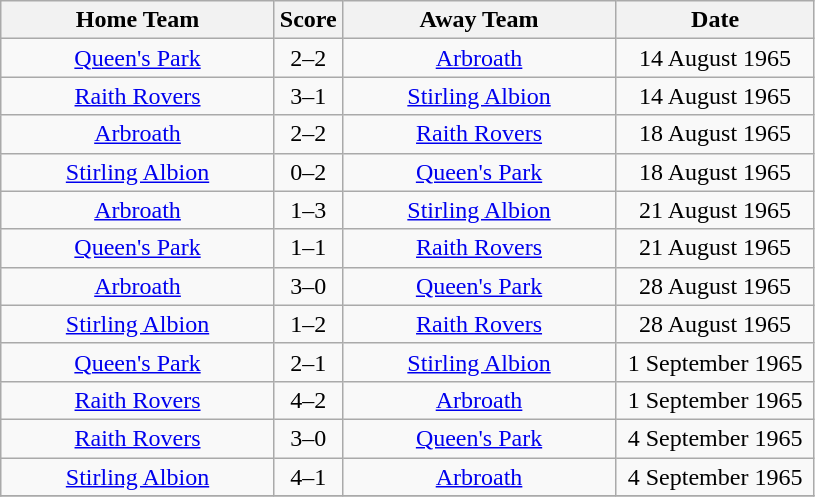<table class="wikitable" style="text-align:center;">
<tr>
<th width=175>Home Team</th>
<th width=20>Score</th>
<th width=175>Away Team</th>
<th width= 125>Date</th>
</tr>
<tr>
<td><a href='#'>Queen's Park</a></td>
<td>2–2</td>
<td><a href='#'>Arbroath</a></td>
<td>14 August 1965</td>
</tr>
<tr>
<td><a href='#'>Raith Rovers</a></td>
<td>3–1</td>
<td><a href='#'>Stirling Albion</a></td>
<td>14 August 1965</td>
</tr>
<tr>
<td><a href='#'>Arbroath</a></td>
<td>2–2</td>
<td><a href='#'>Raith Rovers</a></td>
<td>18 August 1965</td>
</tr>
<tr>
<td><a href='#'>Stirling Albion</a></td>
<td>0–2</td>
<td><a href='#'>Queen's Park</a></td>
<td>18 August 1965</td>
</tr>
<tr>
<td><a href='#'>Arbroath</a></td>
<td>1–3</td>
<td><a href='#'>Stirling Albion</a></td>
<td>21 August 1965</td>
</tr>
<tr>
<td><a href='#'>Queen's Park</a></td>
<td>1–1</td>
<td><a href='#'>Raith Rovers</a></td>
<td>21 August 1965</td>
</tr>
<tr>
<td><a href='#'>Arbroath</a></td>
<td>3–0</td>
<td><a href='#'>Queen's Park</a></td>
<td>28 August 1965</td>
</tr>
<tr>
<td><a href='#'>Stirling Albion</a></td>
<td>1–2</td>
<td><a href='#'>Raith Rovers</a></td>
<td>28 August 1965</td>
</tr>
<tr>
<td><a href='#'>Queen's Park</a></td>
<td>2–1</td>
<td><a href='#'>Stirling Albion</a></td>
<td>1 September 1965</td>
</tr>
<tr>
<td><a href='#'>Raith Rovers</a></td>
<td>4–2</td>
<td><a href='#'>Arbroath</a></td>
<td>1 September 1965</td>
</tr>
<tr>
<td><a href='#'>Raith Rovers</a></td>
<td>3–0</td>
<td><a href='#'>Queen's Park</a></td>
<td>4 September 1965</td>
</tr>
<tr>
<td><a href='#'>Stirling Albion</a></td>
<td>4–1</td>
<td><a href='#'>Arbroath</a></td>
<td>4 September 1965</td>
</tr>
<tr>
</tr>
</table>
